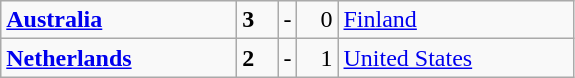<table class="wikitable">
<tr>
<td width=150> <strong><a href='#'>Australia</a></strong></td>
<td style="width:20px; text-align:left;"><strong>3</strong></td>
<td>-</td>
<td style="width:20px; text-align:right;">0</td>
<td width=150> <a href='#'>Finland</a></td>
</tr>
<tr>
<td> <strong><a href='#'>Netherlands</a></strong></td>
<td style="text-align:left;"><strong>2</strong></td>
<td>-</td>
<td style="text-align:right;">1</td>
<td> <a href='#'>United States</a></td>
</tr>
</table>
